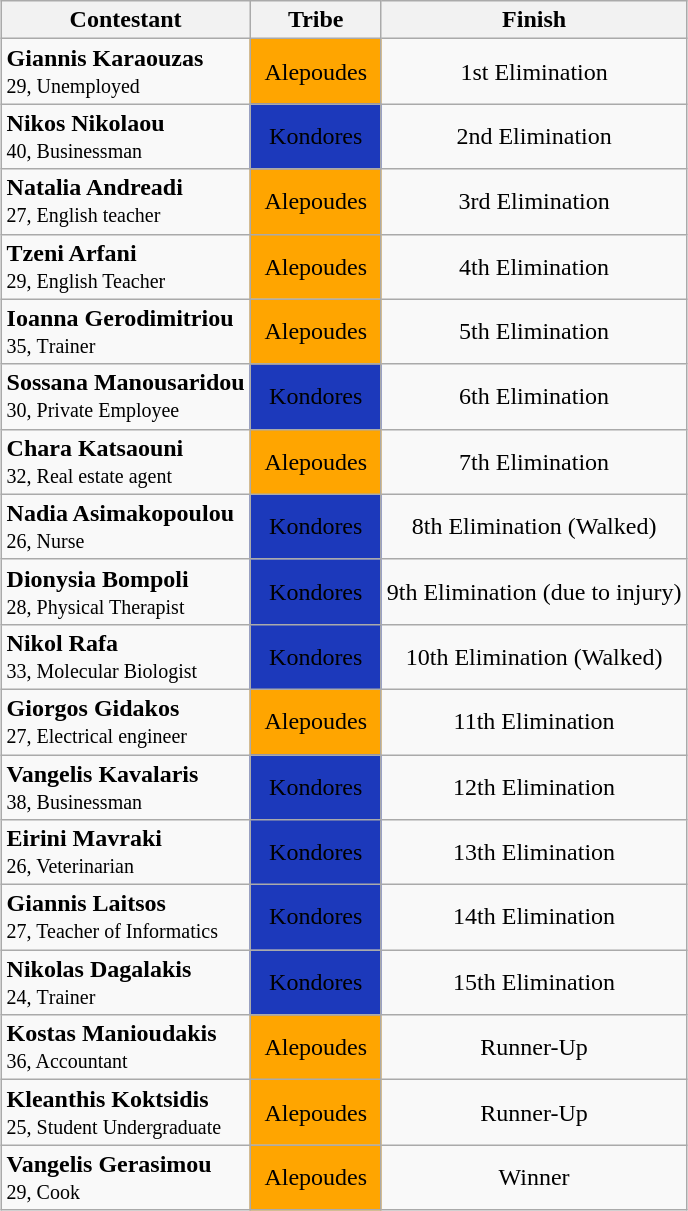<table class="wikitable sortable" style="margin:auto; text-align:center">
<tr>
<th>Contestant</th>
<th width=80>Tribe</th>
<th>Finish</th>
</tr>
<tr>
<td align="left"><strong>Giannis Karaouzas</strong><br><small>29, Unemployed</small></td>
<td bgcolor="orange" align=center><span>Alepoudes</span></td>
<td>1st Elimination</td>
</tr>
<tr>
<td align="left"><strong>Nikos Nikolaou</strong><br><small>40, Businessman</small></td>
<td bgcolor="#1C39BB" align=center><span>Kondores</span></td>
<td>2nd Elimination</td>
</tr>
<tr>
<td align="left"><strong>Natalia Andreadi</strong><br><small>27, English teacher</small></td>
<td bgcolor="orange" align=center><span>Alepoudes</span></td>
<td>3rd Elimination</td>
</tr>
<tr>
<td align="left"><strong>Tzeni Arfani</strong><br><small>29, English Teacher</small></td>
<td bgcolor="orange" align=center><span>Alepoudes</span></td>
<td>4th Elimination</td>
</tr>
<tr>
<td align="left"><strong>Ioanna Gerodimitriou </strong><br><small>35, Τrainer</small></td>
<td bgcolor="orange" align=center><span>Alepoudes</span></td>
<td>5th Elimination</td>
</tr>
<tr>
<td align="left"><strong>Sossana Manousaridou</strong><br><small>30, Private Employee</small></td>
<td bgcolor="#1C39BB" align=center><span>Kondores</span></td>
<td>6th Elimination</td>
</tr>
<tr>
<td align="left"><strong>Chara Katsaouni</strong><br><small>32, Real estate agent</small></td>
<td bgcolor="orange" align=center><span>Alepoudes</span></td>
<td>7th Elimination</td>
</tr>
<tr>
<td align="left"><strong>Nadia Asimakopoulou</strong><br><small>26, Nurse</small></td>
<td bgcolor="#1C39BB" align=center><span>Kondores</span></td>
<td>8th Elimination (Walked)</td>
</tr>
<tr>
<td align="left"><strong>Dionysia Bompoli</strong><br><small>28, Physical Therapist</small></td>
<td bgcolor="#1C39BB" align=center><span>Kondores</span></td>
<td>9th Elimination (due to injury)</td>
</tr>
<tr>
<td align="left"><strong>Nikol Rafa</strong><br><small>33, Molecular Biologist</small></td>
<td bgcolor="#1C39BB" align=center><span>Kondores</span></td>
<td>10th Elimination (Walked)</td>
</tr>
<tr>
<td align="left"><strong>Giorgos Gidakos</strong><br><small>27, Electrical engineer</small></td>
<td bgcolor="orange" align=center><span>Alepoudes</span></td>
<td>11th Elimination</td>
</tr>
<tr>
<td align="left"><strong>Vangelis Kavalaris</strong><br><small>38, Businessman</small></td>
<td bgcolor="#1C39BB" align=center><span>Kondores</span></td>
<td>12th Elimination</td>
</tr>
<tr>
<td align="left"><strong>Eirini Mavraki</strong><br><small>26, Veterinarian</small></td>
<td bgcolor="#1C39BB" align=center><span>Kondores</span></td>
<td>13th Elimination</td>
</tr>
<tr>
<td align="left"><strong>Giannis Laitsos</strong><br><small>27, Teacher of Informatics</small></td>
<td bgcolor="#1C39BB" align=center><span>Kondores</span></td>
<td>14th Elimination</td>
</tr>
<tr>
<td align="left"><strong>Nikolas Dagalakis</strong><br><small>24, Τrainer</small></td>
<td bgcolor="#1C39BB" align=center><span>Kondores</span></td>
<td>15th Elimination</td>
</tr>
<tr>
<td align="left"><strong>Kostas Manioudakis</strong><br><small>36, Accountant</small></td>
<td bgcolor="orange" align=center><span>Alepoudes</span></td>
<td>Runner-Up</td>
</tr>
<tr>
<td align="left"><strong>Kleanthis Koktsidis</strong><br><small>25, Student Undergraduate </small></td>
<td bgcolor="orange" align=center><span>Alepoudes</span></td>
<td>Runner-Up</td>
</tr>
<tr>
<td align="left"><strong>Vangelis Gerasimou</strong><br><small>29, Cook</small></td>
<td bgcolor="orange" align=center><span>Alepoudes</span></td>
<td>Winner</td>
</tr>
</table>
